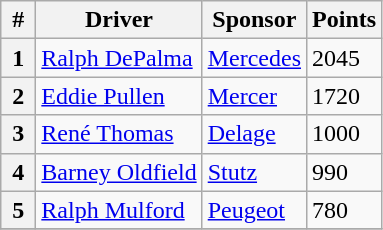<table class="wikitable">
<tr>
<th> # </th>
<th>Driver</th>
<th>Sponsor</th>
<th>Points</th>
</tr>
<tr>
<th>1</th>
<td><a href='#'>Ralph DePalma</a></td>
<td><a href='#'>Mercedes</a></td>
<td>2045</td>
</tr>
<tr>
<th>2</th>
<td><a href='#'>Eddie Pullen</a></td>
<td><a href='#'>Mercer</a></td>
<td>1720</td>
</tr>
<tr>
<th>3</th>
<td><a href='#'>René Thomas</a></td>
<td><a href='#'>Delage</a></td>
<td>1000</td>
</tr>
<tr>
<th>4</th>
<td><a href='#'>Barney Oldfield</a></td>
<td><a href='#'>Stutz</a></td>
<td>990</td>
</tr>
<tr>
<th>5</th>
<td><a href='#'>Ralph Mulford</a></td>
<td><a href='#'>Peugeot</a></td>
<td>780</td>
</tr>
<tr>
</tr>
</table>
